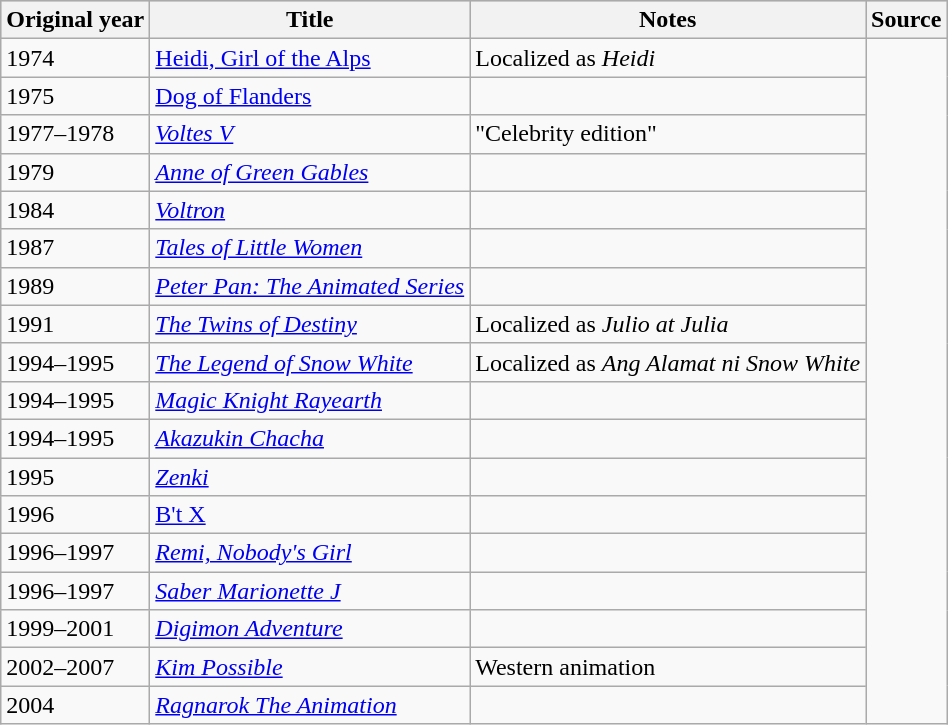<table class="wikitable">
<tr style="background:#ccc; text-align:center;">
<th>Original year</th>
<th>Title</th>
<th>Notes</th>
<th>Source</th>
</tr>
<tr>
<td>1974</td>
<td><a href='#'>Heidi, Girl of the Alps</a></td>
<td>Localized as <em>Heidi</em></td>
<td rowspan=18></td>
</tr>
<tr>
<td>1975</td>
<td><a href='#'>Dog of Flanders</a></td>
<td></td>
</tr>
<tr>
<td>1977–1978</td>
<td><em><a href='#'>Voltes V</a></em></td>
<td>"Celebrity edition"</td>
</tr>
<tr>
<td>1979</td>
<td><em><a href='#'>Anne of Green Gables</a></em></td>
<td></td>
</tr>
<tr>
<td>1984</td>
<td><em><a href='#'>Voltron</a></em></td>
<td></td>
</tr>
<tr>
<td>1987</td>
<td><em><a href='#'>Tales of Little Women</a></em></td>
<td></td>
</tr>
<tr>
<td>1989</td>
<td><em><a href='#'>Peter Pan: The Animated Series</a></em></td>
<td></td>
</tr>
<tr>
<td>1991</td>
<td><em><a href='#'>The Twins of Destiny</a></em></td>
<td>Localized as <em>Julio at Julia</em></td>
</tr>
<tr>
<td>1994–1995</td>
<td><em><a href='#'>The Legend of Snow White</a></em></td>
<td>Localized as <em>Ang Alamat ni Snow White</em></td>
</tr>
<tr>
<td>1994–1995</td>
<td><em><a href='#'>Magic Knight Rayearth</a></em></td>
<td></td>
</tr>
<tr>
<td>1994–1995</td>
<td><em><a href='#'>Akazukin Chacha</a></em></td>
<td></td>
</tr>
<tr>
<td>1995</td>
<td><em><a href='#'>Zenki</a></em></td>
<td></td>
</tr>
<tr>
<td>1996</td>
<td><a href='#'>B't X</a></td>
<td></td>
</tr>
<tr>
<td>1996–1997</td>
<td><em><a href='#'>Remi, Nobody's Girl</a></em></td>
<td></td>
</tr>
<tr>
<td>1996–1997</td>
<td><em><a href='#'>Saber Marionette J</a></em></td>
<td></td>
</tr>
<tr>
<td>1999–2001</td>
<td><em><a href='#'>Digimon Adventure</a></em></td>
<td></td>
</tr>
<tr>
<td>2002–2007</td>
<td><em><a href='#'>Kim Possible</a></em></td>
<td>Western animation</td>
</tr>
<tr>
<td>2004</td>
<td><em><a href='#'>Ragnarok The Animation</a></em></td>
<td></td>
</tr>
</table>
